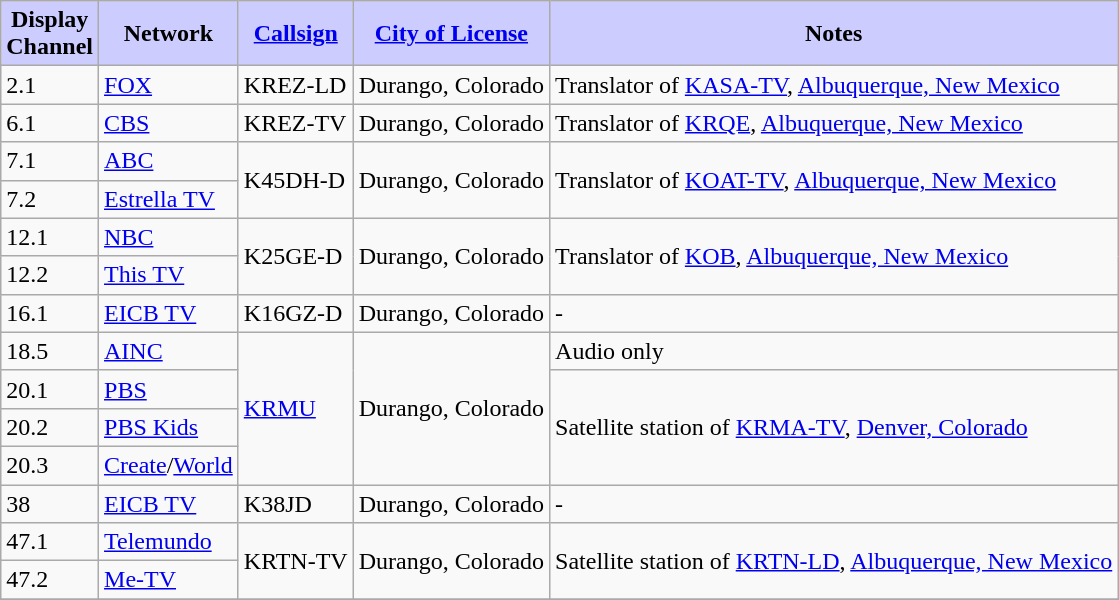<table class="wikitable" border="1">
<tr>
<th style="background:#ccccff;"><strong>Display<br>Channel</strong></th>
<th style="background:#ccccff;"><strong>Network</strong></th>
<th style="background:#ccccff;"><strong><a href='#'>Callsign</a></strong></th>
<th style="background:#ccccff;"><strong><a href='#'>City of License</a></strong></th>
<th style="background:#ccccff;"><strong>Notes</strong></th>
</tr>
<tr>
<td>2.1</td>
<td><a href='#'>FOX</a></td>
<td>KREZ-LD</td>
<td>Durango, Colorado</td>
<td>Translator of <a href='#'>KASA-TV</a>, <a href='#'>Albuquerque, New Mexico</a></td>
</tr>
<tr>
<td>6.1</td>
<td><a href='#'>CBS</a></td>
<td>KREZ-TV</td>
<td>Durango, Colorado</td>
<td>Translator of <a href='#'>KRQE</a>, <a href='#'>Albuquerque, New Mexico</a></td>
</tr>
<tr>
<td rowspan=1>7.1</td>
<td rowspan=1><a href='#'>ABC</a></td>
<td rowspan=2>K45DH-D</td>
<td rowspan=2>Durango, Colorado</td>
<td rowspan=2>Translator of <a href='#'>KOAT-TV</a>, <a href='#'>Albuquerque, New Mexico</a></td>
</tr>
<tr>
<td>7.2</td>
<td><a href='#'>Estrella TV</a></td>
</tr>
<tr>
<td rowspan=1>12.1</td>
<td rowspan=1><a href='#'>NBC</a></td>
<td rowspan=2>K25GE-D</td>
<td rowspan=2>Durango, Colorado</td>
<td rowspan=2>Translator of <a href='#'>KOB</a>, <a href='#'>Albuquerque, New Mexico</a></td>
</tr>
<tr>
<td>12.2</td>
<td><a href='#'>This TV</a></td>
</tr>
<tr>
<td>16.1</td>
<td><a href='#'>EICB TV</a></td>
<td>K16GZ-D</td>
<td>Durango, Colorado</td>
<td>-</td>
</tr>
<tr>
<td rowspan=1>18.5</td>
<td rowspan=1><a href='#'>AINC</a></td>
<td rowspan=4><a href='#'>KRMU</a></td>
<td rowspan=4>Durango, Colorado</td>
<td rowspan=1>Audio only</td>
</tr>
<tr>
<td>20.1</td>
<td><a href='#'>PBS</a></td>
<td rowspan=3>Satellite station of <a href='#'>KRMA-TV</a>, <a href='#'>Denver, Colorado</a></td>
</tr>
<tr>
<td>20.2</td>
<td><a href='#'>PBS Kids</a></td>
</tr>
<tr>
<td>20.3</td>
<td><a href='#'>Create</a>/<a href='#'>World</a></td>
</tr>
<tr>
<td>38</td>
<td><a href='#'>EICB TV</a></td>
<td>K38JD</td>
<td>Durango, Colorado</td>
<td>-</td>
</tr>
<tr>
<td rowspan=1>47.1</td>
<td rowspan=1><a href='#'>Telemundo</a></td>
<td rowspan=2>KRTN-TV</td>
<td rowspan=2>Durango, Colorado</td>
<td rowspan=2>Satellite station of <a href='#'>KRTN-LD</a>, <a href='#'>Albuquerque, New Mexico</a></td>
</tr>
<tr>
<td>47.2</td>
<td><a href='#'>Me-TV</a></td>
</tr>
<tr>
</tr>
</table>
